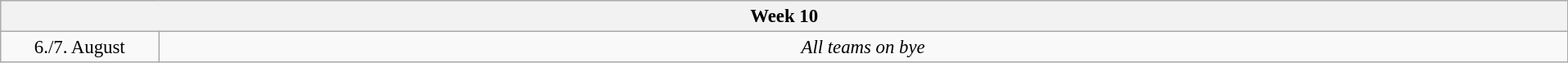<table class="mw-collapsible wikitable" style="font-size:95%; text-align:center; width:84em">
<tr>
<th colspan="10">Week 10</th>
</tr>
<tr>
<td style="width:8em">6./7. August</td>
<td colspan="9"><em>All teams on bye</em></td>
</tr>
</table>
